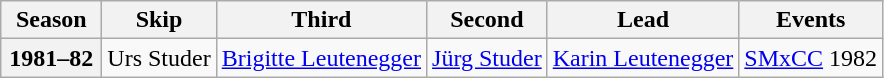<table class="wikitable">
<tr>
<th scope="col" width=60>Season</th>
<th scope="col">Skip</th>
<th scope="col">Third</th>
<th scope="col">Second</th>
<th scope="col">Lead</th>
<th scope="col">Events</th>
</tr>
<tr>
<th scope="row">1981–82</th>
<td>Urs Studer</td>
<td><a href='#'>Brigitte Leutenegger</a></td>
<td><a href='#'>Jürg Studer</a></td>
<td><a href='#'>Karin Leutenegger</a></td>
<td><a href='#'>SMxCC</a> 1982 </td>
</tr>
</table>
